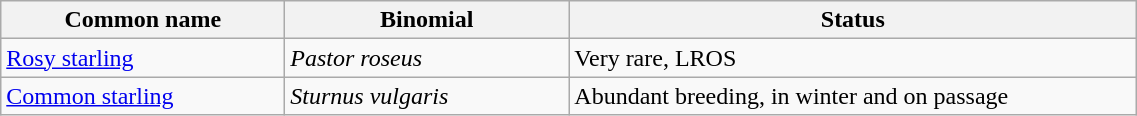<table width=60% class="wikitable">
<tr>
<th width=25%>Common name</th>
<th width=25%>Binomial</th>
<th width=50%>Status</th>
</tr>
<tr>
<td><a href='#'>Rosy starling</a></td>
<td><em>Pastor roseus</em></td>
<td>Very rare, LROS</td>
</tr>
<tr>
<td><a href='#'>Common starling</a></td>
<td><em>Sturnus vulgaris</em></td>
<td>Abundant breeding, in winter and on passage</td>
</tr>
</table>
